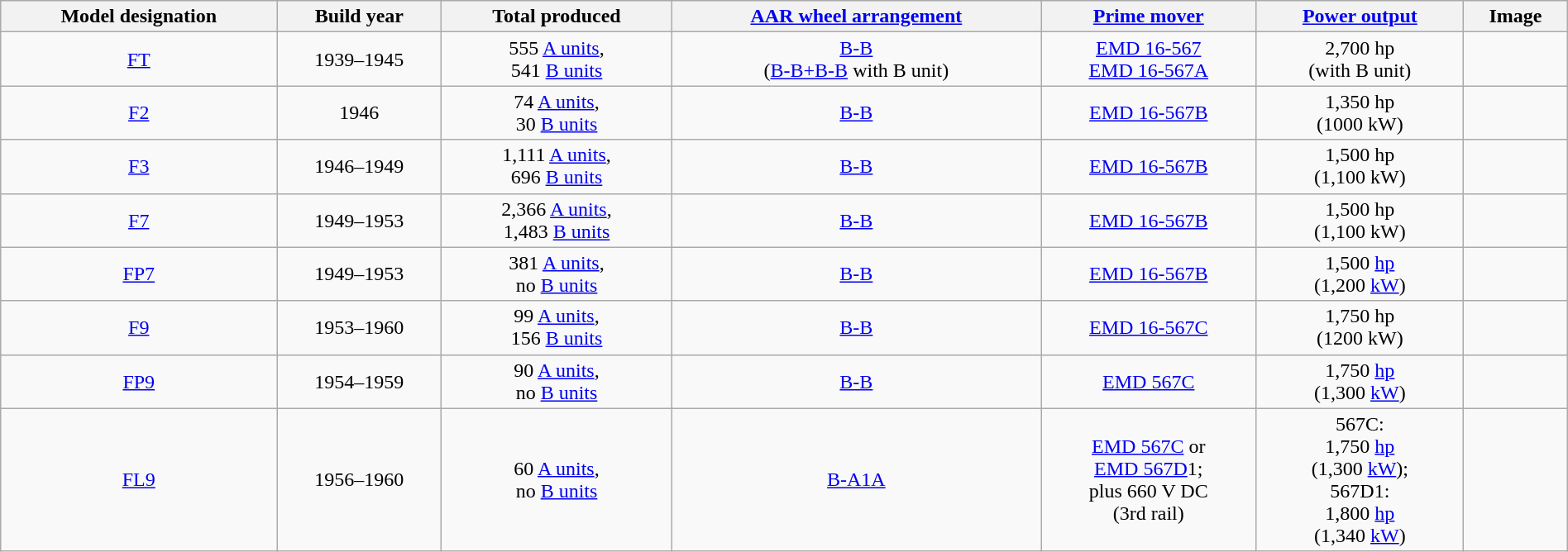<table class="wikitable sortable" style="width: 100%">
<tr>
<th>Model designation</th>
<th>Build year</th>
<th>Total produced</th>
<th><a href='#'>AAR wheel arrangement</a></th>
<th><a href='#'>Prime mover</a></th>
<th><a href='#'>Power output</a></th>
<th class="unsortable">Image</th>
</tr>
<tr align="center">
<td><a href='#'>FT</a></td>
<td>1939–1945</td>
<td>555 <a href='#'>A units</a>,<br> 541 <a href='#'>B units</a></td>
<td><a href='#'>B-B</a><br>(<a href='#'>B-B+B-B</a> with B unit)</td>
<td><a href='#'>EMD 16-567</a><br><a href='#'>EMD 16-567A</a></td>
<td>2,700 hp<br>(with B unit)</td>
<td></td>
</tr>
<tr align="center">
<td><a href='#'>F2</a></td>
<td>1946</td>
<td>74 <a href='#'>A units</a>,<br> 30 <a href='#'>B units</a></td>
<td><a href='#'>B-B</a></td>
<td><a href='#'>EMD 16-567B</a></td>
<td>1,350 hp<br>(1000 kW)</td>
<td></td>
</tr>
<tr align="center">
<td><a href='#'>F3</a></td>
<td>1946–1949</td>
<td>1,111 <a href='#'>A units</a>,<br> 696 <a href='#'>B units</a></td>
<td><a href='#'>B-B</a></td>
<td><a href='#'>EMD 16-567B</a></td>
<td>1,500 hp<br>(1,100 kW)</td>
<td></td>
</tr>
<tr align="center">
<td><a href='#'>F7</a></td>
<td>1949–1953</td>
<td>2,366 <a href='#'>A units</a>,<br>1,483 <a href='#'>B units</a></td>
<td><a href='#'>B-B</a></td>
<td><a href='#'>EMD 16-567B</a></td>
<td>1,500 hp<br>(1,100 kW)</td>
<td></td>
</tr>
<tr align="center">
<td><a href='#'>FP7</a></td>
<td>1949–1953</td>
<td>381 <a href='#'>A units</a>,<br>no <a href='#'>B units</a></td>
<td><a href='#'>B-B</a></td>
<td><a href='#'>EMD 16-567B</a></td>
<td>1,500 <a href='#'>hp</a><br>(1,200 <a href='#'>kW</a>)</td>
<td></td>
</tr>
<tr align="center">
<td><a href='#'>F9</a></td>
<td>1953–1960</td>
<td>99 <a href='#'>A units</a>,<br>156 <a href='#'>B units</a></td>
<td><a href='#'>B-B</a></td>
<td><a href='#'>EMD 16-567C</a></td>
<td>1,750 hp<br>(1200 kW)</td>
<td></td>
</tr>
<tr align="center">
<td><a href='#'>FP9</a></td>
<td>1954–1959</td>
<td>90 <a href='#'>A units</a>,<br>no <a href='#'>B units</a></td>
<td><a href='#'>B-B</a></td>
<td><a href='#'>EMD 567C</a></td>
<td>1,750 <a href='#'>hp</a><br>(1,300 <a href='#'>kW</a>)</td>
<td></td>
</tr>
<tr align="center">
<td><a href='#'>FL9</a></td>
<td>1956–1960</td>
<td>60 <a href='#'>A units</a>,<br>no <a href='#'>B units</a></td>
<td><a href='#'>B-A1A</a></td>
<td><a href='#'>EMD 567C</a> or<br><a href='#'>EMD 567D</a>1;<br> plus 660 V DC<br>(3rd rail)</td>
<td>567C:<br>1,750 <a href='#'>hp</a><br>(1,300 <a href='#'>kW</a>); <br>567D1:<br>1,800 <a href='#'>hp</a><br>(1,340 <a href='#'>kW</a>)</td>
<td></td>
</tr>
</table>
